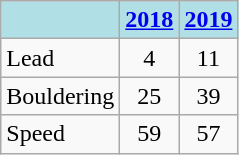<table class="wikitable" style="text-align: center">
<tr>
<th style="background: #b0e0e6"></th>
<th style="background: #b0e0e6"><a href='#'>2018</a></th>
<th style="background: #b0e0e6"><a href='#'>2019</a></th>
</tr>
<tr>
<td align="left">Lead</td>
<td>4</td>
<td>11</td>
</tr>
<tr>
<td align="left">Bouldering</td>
<td>25</td>
<td>39</td>
</tr>
<tr>
<td align="left">Speed</td>
<td>59</td>
<td>57</td>
</tr>
</table>
